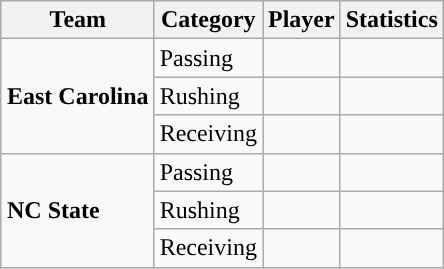<table class="wikitable" style="float: right;">
<tr>
<th>Team</th>
<th>Category</th>
<th>Player</th>
<th>Statistics</th>
</tr>
<tr>
<td rowspan=3><strong>East Carolina</strong></td>
<td>Passing</td>
<td></td>
<td></td>
</tr>
<tr>
<td>Rushing</td>
<td></td>
<td></td>
</tr>
<tr>
<td>Receiving</td>
<td></td>
<td></td>
</tr>
<tr>
<td rowspan=3><strong>NC State</strong></td>
<td>Passing</td>
<td></td>
<td></td>
</tr>
<tr>
<td>Rushing</td>
<td></td>
<td></td>
</tr>
<tr>
<td>Receiving</td>
<td></td>
<td></td>
</tr>
</table>
